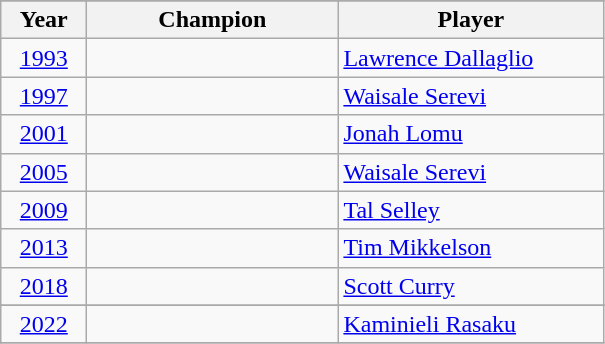<table class="wikitable sortable" style=font-size:100%;text-align:left>
<tr>
</tr>
<tr>
<th width=50>Year</th>
<th width=160>Champion</th>
<th width=170>Player</th>
</tr>
<tr>
<td align=center><a href='#'>1993</a></td>
<td></td>
<td> <a href='#'>Lawrence Dallaglio</a></td>
</tr>
<tr>
<td align=center><a href='#'>1997</a></td>
<td></td>
<td> <a href='#'>Waisale Serevi</a></td>
</tr>
<tr>
<td align=center><a href='#'>2001</a></td>
<td></td>
<td> <a href='#'>Jonah Lomu</a></td>
</tr>
<tr>
<td align=center><a href='#'>2005</a></td>
<td></td>
<td> <a href='#'>Waisale Serevi</a></td>
</tr>
<tr>
<td align=center><a href='#'>2009</a></td>
<td></td>
<td> <a href='#'>Tal Selley</a></td>
</tr>
<tr>
<td align=center><a href='#'>2013</a></td>
<td></td>
<td> <a href='#'>Tim Mikkelson</a></td>
</tr>
<tr>
<td align=center><a href='#'>2018</a></td>
<td></td>
<td> <a href='#'>Scott Curry</a></td>
</tr>
<tr>
</tr>
<tr>
<td align=center><a href='#'>2022</a></td>
<td></td>
<td> <a href='#'>Kaminieli Rasaku</a></td>
</tr>
<tr>
</tr>
</table>
